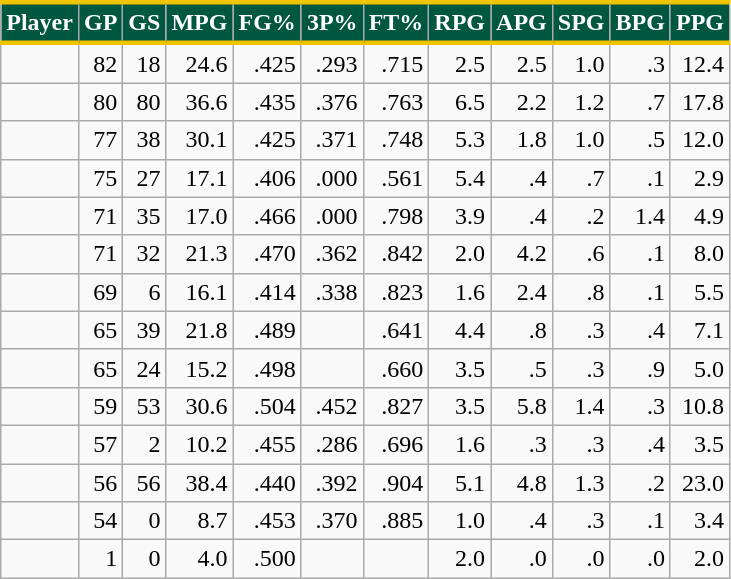<table class="wikitable sortable" style="text-align:right;">
<tr>
<th style="background:#00573F; color:#FFFFFF; border-top:#F1C400 3px solid; border-bottom:#F1C400 3px solid;">Player</th>
<th style="background:#00573F; color:#FFFFFF; border-top:#F1C400 3px solid; border-bottom:#F1C400 3px solid;">GP</th>
<th style="background:#00573F; color:#FFFFFF; border-top:#F1C400 3px solid; border-bottom:#F1C400 3px solid;">GS</th>
<th style="background:#00573F; color:#FFFFFF; border-top:#F1C400 3px solid; border-bottom:#F1C400 3px solid;">MPG</th>
<th style="background:#00573F; color:#FFFFFF; border-top:#F1C400 3px solid; border-bottom:#F1C400 3px solid;">FG%</th>
<th style="background:#00573F; color:#FFFFFF; border-top:#F1C400 3px solid; border-bottom:#F1C400 3px solid;">3P%</th>
<th style="background:#00573F; color:#FFFFFF; border-top:#F1C400 3px solid; border-bottom:#F1C400 3px solid;">FT%</th>
<th style="background:#00573F; color:#FFFFFF; border-top:#F1C400 3px solid; border-bottom:#F1C400 3px solid;">RPG</th>
<th style="background:#00573F; color:#FFFFFF; border-top:#F1C400 3px solid; border-bottom:#F1C400 3px solid;">APG</th>
<th style="background:#00573F; color:#FFFFFF; border-top:#F1C400 3px solid; border-bottom:#F1C400 3px solid;">SPG</th>
<th style="background:#00573F; color:#FFFFFF; border-top:#F1C400 3px solid; border-bottom:#F1C400 3px solid;">BPG</th>
<th style="background:#00573F; color:#FFFFFF; border-top:#F1C400 3px solid; border-bottom:#F1C400 3px solid;">PPG</th>
</tr>
<tr>
<td style="text-align:left;"></td>
<td>82</td>
<td>18</td>
<td>24.6</td>
<td>.425</td>
<td>.293</td>
<td>.715</td>
<td>2.5</td>
<td>2.5</td>
<td>1.0</td>
<td>.3</td>
<td>12.4</td>
</tr>
<tr>
<td style="text-align:left;"></td>
<td>80</td>
<td>80</td>
<td>36.6</td>
<td>.435</td>
<td>.376</td>
<td>.763</td>
<td>6.5</td>
<td>2.2</td>
<td>1.2</td>
<td>.7</td>
<td>17.8</td>
</tr>
<tr>
<td style="text-align:left;"></td>
<td>77</td>
<td>38</td>
<td>30.1</td>
<td>.425</td>
<td>.371</td>
<td>.748</td>
<td>5.3</td>
<td>1.8</td>
<td>1.0</td>
<td>.5</td>
<td>12.0</td>
</tr>
<tr>
<td style="text-align:left;"></td>
<td>75</td>
<td>27</td>
<td>17.1</td>
<td>.406</td>
<td>.000</td>
<td>.561</td>
<td>5.4</td>
<td>.4</td>
<td>.7</td>
<td>.1</td>
<td>2.9</td>
</tr>
<tr>
<td style="text-align:left;"></td>
<td>71</td>
<td>35</td>
<td>17.0</td>
<td>.466</td>
<td>.000</td>
<td>.798</td>
<td>3.9</td>
<td>.4</td>
<td>.2</td>
<td>1.4</td>
<td>4.9</td>
</tr>
<tr>
<td style="text-align:left;"></td>
<td>71</td>
<td>32</td>
<td>21.3</td>
<td>.470</td>
<td>.362</td>
<td>.842</td>
<td>2.0</td>
<td>4.2</td>
<td>.6</td>
<td>.1</td>
<td>8.0</td>
</tr>
<tr>
<td style="text-align:left;"></td>
<td>69</td>
<td>6</td>
<td>16.1</td>
<td>.414</td>
<td>.338</td>
<td>.823</td>
<td>1.6</td>
<td>2.4</td>
<td>.8</td>
<td>.1</td>
<td>5.5</td>
</tr>
<tr>
<td style="text-align:left;"></td>
<td>65</td>
<td>39</td>
<td>21.8</td>
<td>.489</td>
<td></td>
<td>.641</td>
<td>4.4</td>
<td>.8</td>
<td>.3</td>
<td>.4</td>
<td>7.1</td>
</tr>
<tr>
<td style="text-align:left;"></td>
<td>65</td>
<td>24</td>
<td>15.2</td>
<td>.498</td>
<td></td>
<td>.660</td>
<td>3.5</td>
<td>.5</td>
<td>.3</td>
<td>.9</td>
<td>5.0</td>
</tr>
<tr>
<td style="text-align:left;"></td>
<td>59</td>
<td>53</td>
<td>30.6</td>
<td>.504</td>
<td>.452</td>
<td>.827</td>
<td>3.5</td>
<td>5.8</td>
<td>1.4</td>
<td>.3</td>
<td>10.8</td>
</tr>
<tr>
<td style="text-align:left;"></td>
<td>57</td>
<td>2</td>
<td>10.2</td>
<td>.455</td>
<td>.286</td>
<td>.696</td>
<td>1.6</td>
<td>.3</td>
<td>.3</td>
<td>.4</td>
<td>3.5</td>
</tr>
<tr>
<td style="text-align:left;"></td>
<td>56</td>
<td>56</td>
<td>38.4</td>
<td>.440</td>
<td>.392</td>
<td>.904</td>
<td>5.1</td>
<td>4.8</td>
<td>1.3</td>
<td>.2</td>
<td>23.0</td>
</tr>
<tr>
<td style="text-align:left;"></td>
<td>54</td>
<td>0</td>
<td>8.7</td>
<td>.453</td>
<td>.370</td>
<td>.885</td>
<td>1.0</td>
<td>.4</td>
<td>.3</td>
<td>.1</td>
<td>3.4</td>
</tr>
<tr>
<td style="text-align:left;"></td>
<td>1</td>
<td>0</td>
<td>4.0</td>
<td>.500</td>
<td></td>
<td></td>
<td>2.0</td>
<td>.0</td>
<td>.0</td>
<td>.0</td>
<td>2.0</td>
</tr>
</table>
